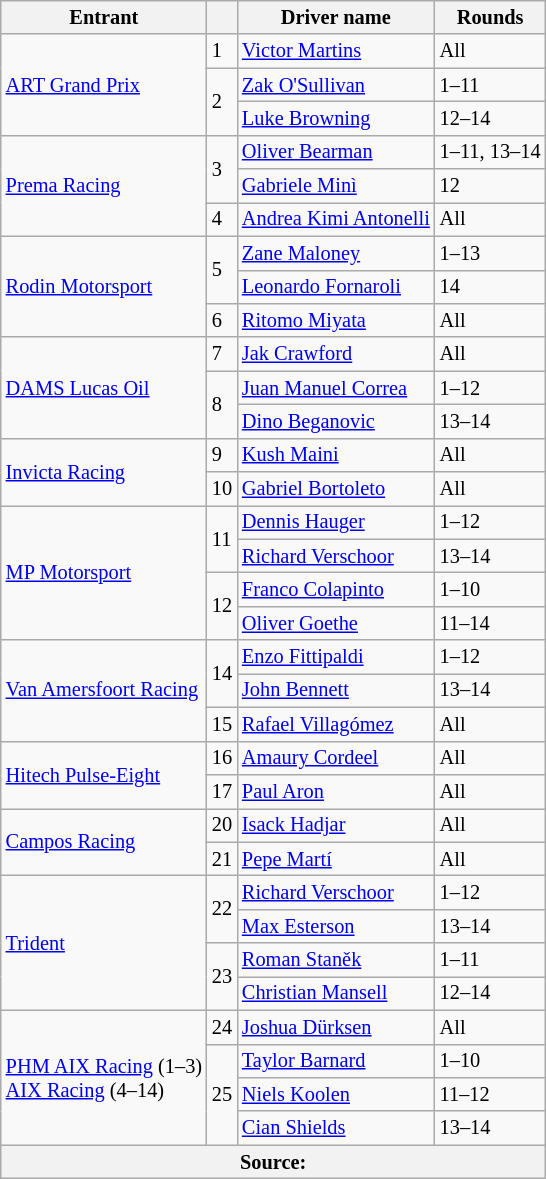<table class="wikitable" style="font-size: 85%">
<tr>
<th>Entrant</th>
<th></th>
<th>Driver name</th>
<th>Rounds</th>
</tr>
<tr>
<td rowspan="3"> <a href='#'>ART Grand Prix</a></td>
<td>1</td>
<td> <a href='#'>Victor Martins</a></td>
<td>All</td>
</tr>
<tr>
<td rowspan="2">2</td>
<td> <a href='#'>Zak O'Sullivan</a></td>
<td>1–11</td>
</tr>
<tr>
<td> <a href='#'>Luke Browning</a></td>
<td>12–14</td>
</tr>
<tr>
<td rowspan="3"> <a href='#'>Prema Racing</a></td>
<td rowspan="2">3</td>
<td> <a href='#'>Oliver Bearman</a></td>
<td nowrap>1–11, 13–14</td>
</tr>
<tr>
<td> <a href='#'>Gabriele Minì</a></td>
<td>12</td>
</tr>
<tr>
<td>4</td>
<td nowrap> <a href='#'>Andrea Kimi Antonelli</a></td>
<td>All</td>
</tr>
<tr>
<td rowspan="3"> <a href='#'>Rodin Motorsport</a></td>
<td rowspan="2">5</td>
<td> <a href='#'>Zane Maloney</a></td>
<td>1–13</td>
</tr>
<tr>
<td> <a href='#'>Leonardo Fornaroli</a></td>
<td>14</td>
</tr>
<tr>
<td>6</td>
<td> <a href='#'>Ritomo Miyata</a></td>
<td>All</td>
</tr>
<tr>
<td rowspan="3"> <a href='#'>DAMS Lucas Oil</a></td>
<td>7</td>
<td> <a href='#'>Jak Crawford</a></td>
<td>All</td>
</tr>
<tr>
<td rowspan="2">8</td>
<td> <a href='#'>Juan Manuel Correa</a></td>
<td>1–12</td>
</tr>
<tr>
<td> <a href='#'>Dino Beganovic</a></td>
<td>13–14</td>
</tr>
<tr>
<td rowspan="2"> <a href='#'>Invicta Racing</a></td>
<td>9</td>
<td> <a href='#'>Kush Maini</a></td>
<td>All</td>
</tr>
<tr>
<td>10</td>
<td> <a href='#'>Gabriel Bortoleto</a></td>
<td>All</td>
</tr>
<tr>
<td rowspan="4"> <a href='#'>MP Motorsport</a></td>
<td rowspan=2>11</td>
<td> <a href='#'>Dennis Hauger</a></td>
<td>1–12</td>
</tr>
<tr>
<td> <a href='#'>Richard Verschoor</a></td>
<td>13–14</td>
</tr>
<tr>
<td rowspan=2>12</td>
<td> <a href='#'>Franco Colapinto</a></td>
<td>1–10</td>
</tr>
<tr>
<td> <a href='#'>Oliver Goethe</a></td>
<td>11–14</td>
</tr>
<tr>
<td rowspan="3" nowrap> <a href='#'>Van Amersfoort Racing</a></td>
<td rowspan=2>14</td>
<td> <a href='#'>Enzo Fittipaldi</a></td>
<td>1–12</td>
</tr>
<tr>
<td> <a href='#'>John Bennett</a></td>
<td>13–14</td>
</tr>
<tr>
<td>15</td>
<td> <a href='#'>Rafael Villagómez</a></td>
<td>All</td>
</tr>
<tr>
<td rowspan="2"> <a href='#'>Hitech Pulse-Eight</a></td>
<td>16</td>
<td> <a href='#'>Amaury Cordeel</a></td>
<td>All</td>
</tr>
<tr>
<td>17</td>
<td> <a href='#'>Paul Aron</a></td>
<td>All</td>
</tr>
<tr>
<td rowspan="2"> <a href='#'>Campos Racing</a></td>
<td>20</td>
<td> <a href='#'>Isack Hadjar</a></td>
<td>All</td>
</tr>
<tr>
<td>21</td>
<td> <a href='#'>Pepe Martí</a></td>
<td>All</td>
</tr>
<tr>
<td rowspan="4"> <a href='#'>Trident</a></td>
<td rowspan="2">22</td>
<td> <a href='#'>Richard Verschoor</a></td>
<td>1–12</td>
</tr>
<tr>
<td> <a href='#'>Max Esterson</a></td>
<td>13–14</td>
</tr>
<tr>
<td rowspan="2">23</td>
<td> <a href='#'>Roman Staněk</a></td>
<td>1–11</td>
</tr>
<tr>
<td> <a href='#'>Christian Mansell</a></td>
<td>12–14</td>
</tr>
<tr>
<td rowspan="4"> <a href='#'>PHM AIX Racing</a> (1–3)<br> <a href='#'>AIX Racing</a> (4–14)</td>
<td>24</td>
<td> <a href='#'>Joshua Dürksen</a></td>
<td>All</td>
</tr>
<tr>
<td rowspan="3">25</td>
<td> <a href='#'>Taylor Barnard</a></td>
<td>1–10</td>
</tr>
<tr>
<td> <a href='#'>Niels Koolen</a></td>
<td>11–12</td>
</tr>
<tr>
<td> <a href='#'>Cian Shields</a></td>
<td>13–14</td>
</tr>
<tr>
<th colspan="4">Source:</th>
</tr>
</table>
